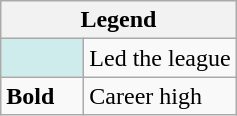<table class="wikitable mw-collapsible mw-collapsed">
<tr>
<th colspan="2">Legend</th>
</tr>
<tr>
<td style="background:#cfecec; width:3em;"></td>
<td>Led the league</td>
</tr>
<tr>
<td><strong>Bold</strong></td>
<td>Career high</td>
</tr>
</table>
